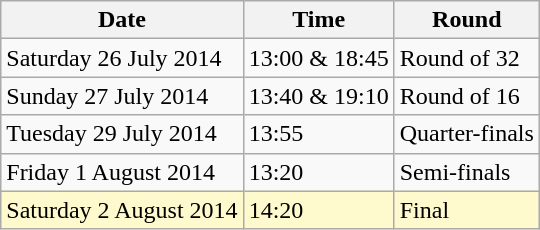<table class="wikitable">
<tr>
<th>Date</th>
<th>Time</th>
<th>Round</th>
</tr>
<tr>
<td>Saturday 26 July 2014</td>
<td>13:00 & 18:45</td>
<td>Round of 32</td>
</tr>
<tr>
<td>Sunday 27 July 2014</td>
<td>13:40 & 19:10</td>
<td>Round of 16</td>
</tr>
<tr>
<td>Tuesday 29 July 2014</td>
<td>13:55</td>
<td>Quarter-finals</td>
</tr>
<tr>
<td>Friday 1 August 2014</td>
<td>13:20</td>
<td>Semi-finals</td>
</tr>
<tr>
<td style=background:lemonchiffon>Saturday 2 August 2014</td>
<td style=background:lemonchiffon>14:20</td>
<td style=background:lemonchiffon>Final</td>
</tr>
</table>
